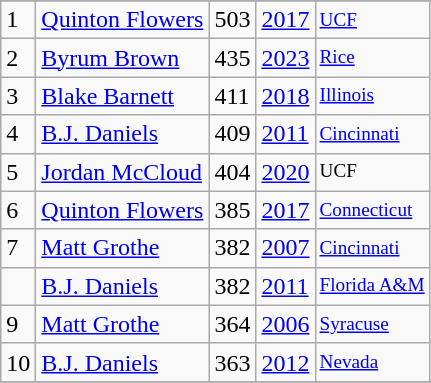<table class="wikitable">
<tr>
</tr>
<tr>
<td>1</td>
<td><a href='#'>Quinton Flowers</a></td>
<td>503</td>
<td><a href='#'>2017</a></td>
<td style="font-size:80%;"><a href='#'>UCF</a></td>
</tr>
<tr>
<td>2</td>
<td><a href='#'>Byrum Brown</a></td>
<td>435</td>
<td><a href='#'>2023</a></td>
<td style="font-size:80%;"><a href='#'>Rice</a></td>
</tr>
<tr>
<td>3</td>
<td><a href='#'>Blake Barnett</a></td>
<td>411</td>
<td><a href='#'>2018</a></td>
<td style="font-size:80%;"><a href='#'>Illinois</a></td>
</tr>
<tr>
<td>4</td>
<td><a href='#'>B.J. Daniels</a></td>
<td>409</td>
<td><a href='#'>2011</a></td>
<td style="font-size:80%;"><a href='#'>Cincinnati</a></td>
</tr>
<tr>
<td>5</td>
<td><a href='#'>Jordan McCloud</a></td>
<td>404</td>
<td><a href='#'>2020</a></td>
<td style="font-size:80%;">UCF</td>
</tr>
<tr>
<td>6</td>
<td><a href='#'>Quinton Flowers</a></td>
<td>385</td>
<td><a href='#'>2017</a></td>
<td style="font-size:80%;"><a href='#'>Connecticut</a></td>
</tr>
<tr>
<td>7</td>
<td><a href='#'>Matt Grothe</a></td>
<td>382</td>
<td><a href='#'>2007</a></td>
<td style="font-size:80%;"><a href='#'>Cincinnati</a></td>
</tr>
<tr>
<td></td>
<td><a href='#'>B.J. Daniels</a></td>
<td>382</td>
<td><a href='#'>2011</a></td>
<td style="font-size:80%;"><a href='#'>Florida A&M</a></td>
</tr>
<tr>
<td>9</td>
<td><a href='#'>Matt Grothe</a></td>
<td>364</td>
<td><a href='#'>2006</a></td>
<td style="font-size:80%;"><a href='#'>Syracuse</a></td>
</tr>
<tr>
<td>10</td>
<td><a href='#'>B.J. Daniels</a></td>
<td>363</td>
<td><a href='#'>2012</a></td>
<td style="font-size:80%;"><a href='#'>Nevada</a></td>
</tr>
<tr>
</tr>
</table>
